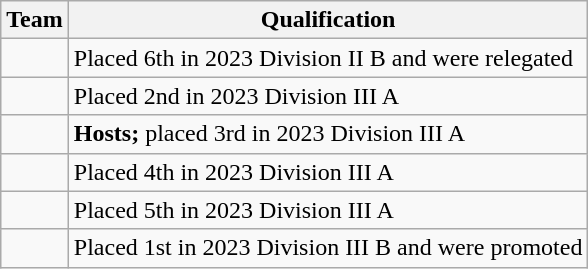<table class="wikitable">
<tr>
<th>Team</th>
<th>Qualification</th>
</tr>
<tr>
<td></td>
<td>Placed 6th in 2023 Division II B and were relegated</td>
</tr>
<tr>
<td></td>
<td>Placed 2nd in 2023 Division III A</td>
</tr>
<tr>
<td></td>
<td><strong>Hosts;</strong> placed 3rd in 2023 Division III A</td>
</tr>
<tr>
<td></td>
<td>Placed 4th in 2023 Division III A</td>
</tr>
<tr>
<td></td>
<td>Placed 5th in 2023 Division III A</td>
</tr>
<tr>
<td></td>
<td>Placed 1st in 2023 Division III B and were promoted</td>
</tr>
</table>
